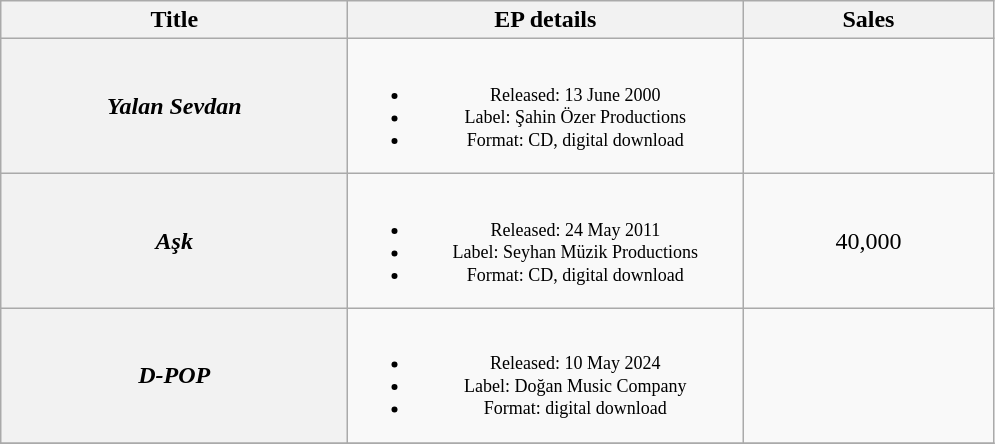<table class="wikitable plainrowheaders" style="text-align:center;" border="1">
<tr>
<th scope="col" style="width:14em;">Title</th>
<th scope="col" style="width:16em;">EP details</th>
<th scope="col" style="width:10em;">Sales</th>
</tr>
<tr>
<th scope="row"><em>Yalan Sevdan</em> </th>
<td style="font-size:12px;"><br><ul><li>Released: 13 June 2000</li><li>Label: Şahin Özer Productions</li><li>Format: CD, digital download</li></ul></td>
<td></td>
</tr>
<tr>
<th scope="row"><em>Aşk</em> </th>
<td style="font-size:12px;"><br><ul><li>Released: 24 May 2011</li><li>Label: Seyhan Müzik Productions</li><li>Format: CD, digital download</li></ul></td>
<td>40,000</td>
</tr>
<tr>
<th scope="row"><em>D-POP</em></th>
<td style="font-size:12px;"><br><ul><li>Released: 10 May 2024</li><li>Label: Doğan Music Company</li><li>Format: digital download</li></ul></td>
<td></td>
</tr>
<tr>
</tr>
</table>
